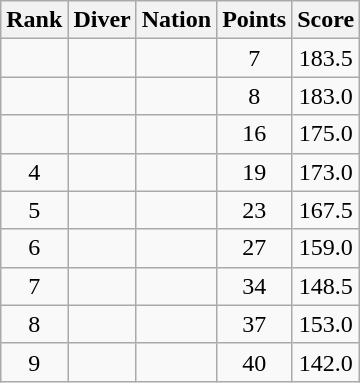<table class="wikitable sortable" style="text-align:center">
<tr>
<th>Rank</th>
<th>Diver</th>
<th>Nation</th>
<th>Points</th>
<th>Score</th>
</tr>
<tr>
<td></td>
<td align=left></td>
<td align=left></td>
<td>7</td>
<td>183.5</td>
</tr>
<tr>
<td></td>
<td align=left></td>
<td align=left></td>
<td>8</td>
<td>183.0</td>
</tr>
<tr>
<td></td>
<td align=left></td>
<td align=left></td>
<td>16</td>
<td>175.0</td>
</tr>
<tr>
<td>4</td>
<td align=left></td>
<td align=left></td>
<td>19</td>
<td>173.0</td>
</tr>
<tr>
<td>5</td>
<td align=left></td>
<td align=left></td>
<td>23</td>
<td>167.5</td>
</tr>
<tr>
<td>6</td>
<td align=left></td>
<td align=left></td>
<td>27</td>
<td>159.0</td>
</tr>
<tr>
<td>7</td>
<td align=left></td>
<td align=left></td>
<td>34</td>
<td>148.5</td>
</tr>
<tr>
<td>8</td>
<td align=left></td>
<td align=left></td>
<td>37</td>
<td>153.0</td>
</tr>
<tr>
<td>9</td>
<td align=left></td>
<td align=left></td>
<td>40</td>
<td>142.0</td>
</tr>
</table>
